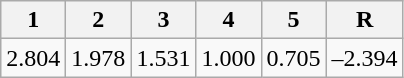<table class="wikitable">
<tr>
<th>1</th>
<th>2</th>
<th>3</th>
<th>4</th>
<th>5</th>
<th>R</th>
</tr>
<tr>
<td>2.804</td>
<td>1.978</td>
<td>1.531</td>
<td>1.000</td>
<td>0.705</td>
<td>–2.394</td>
</tr>
</table>
